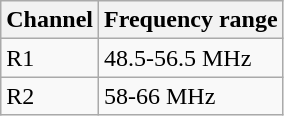<table class="wikitable">
<tr>
<th>Channel</th>
<th>Frequency range</th>
</tr>
<tr>
<td>R1</td>
<td>48.5-56.5 MHz</td>
</tr>
<tr>
<td>R2</td>
<td>58-66 MHz</td>
</tr>
</table>
